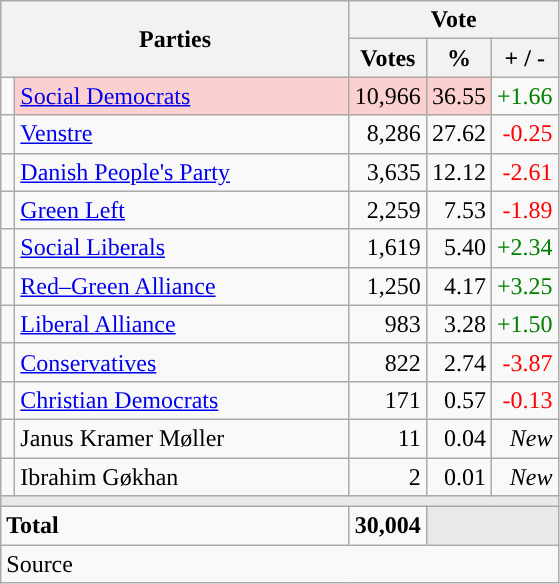<table class="wikitable" style="text-align:right;">
<tr>
<th style="text-align:centre;" rowspan="2" colspan="2" width="225">Parties</th>
<th colspan="3">Vote</th>
</tr>
<tr>
<th width="15">Votes</th>
<th width="15">%</th>
<th width="15">+ / -</th>
</tr>
<tr>
<td width="2" style="color:inherit;background:"></td>
<td bgcolor=#fbd0ce  align="left"><a href='#'>Social Democrats</a></td>
<td bgcolor=#fbd0ce>10,966</td>
<td bgcolor=#fbd0ce>36.55</td>
<td style=color:green;>+1.66</td>
</tr>
<tr>
<td width="2" style="color:inherit;background:"></td>
<td align="left"><a href='#'>Venstre</a></td>
<td>8,286</td>
<td>27.62</td>
<td style=color:red;>-0.25</td>
</tr>
<tr>
<td width="2" style="color:inherit;background:"></td>
<td align="left"><a href='#'>Danish People's Party</a></td>
<td>3,635</td>
<td>12.12</td>
<td style=color:red;>-2.61</td>
</tr>
<tr>
<td width="2" style="color:inherit;background:"></td>
<td align="left"><a href='#'>Green Left</a></td>
<td>2,259</td>
<td>7.53</td>
<td style=color:red;>-1.89</td>
</tr>
<tr>
<td width="2" style="color:inherit;background:"></td>
<td align="left"><a href='#'>Social Liberals</a></td>
<td>1,619</td>
<td>5.40</td>
<td style=color:green;>+2.34</td>
</tr>
<tr>
<td width="2" style="color:inherit;background:"></td>
<td align="left"><a href='#'>Red–Green Alliance</a></td>
<td>1,250</td>
<td>4.17</td>
<td style=color:green;>+3.25</td>
</tr>
<tr>
<td width="2" style="color:inherit;background:"></td>
<td align="left"><a href='#'>Liberal Alliance</a></td>
<td>983</td>
<td>3.28</td>
<td style=color:green;>+1.50</td>
</tr>
<tr>
<td width="2" style="color:inherit;background:"></td>
<td align="left"><a href='#'>Conservatives</a></td>
<td>822</td>
<td>2.74</td>
<td style=color:red;>-3.87</td>
</tr>
<tr>
<td width="2" style="color:inherit;background:"></td>
<td align="left"><a href='#'>Christian Democrats</a></td>
<td>171</td>
<td>0.57</td>
<td style=color:red;>-0.13</td>
</tr>
<tr>
<td width="2" style="color:inherit;background:"></td>
<td align="left">Janus Kramer Møller</td>
<td>11</td>
<td>0.04</td>
<td><em>New</em></td>
</tr>
<tr>
<td width="2" style="color:inherit;background:"></td>
<td align="left">Ibrahim Gøkhan</td>
<td>2</td>
<td>0.01</td>
<td><em>New</em></td>
</tr>
<tr>
<td colspan="7" bgcolor="#E9E9E9"></td>
</tr>
<tr>
<td align="left" colspan="2"><strong>Total</strong></td>
<td><strong>30,004</strong></td>
<td bgcolor="#E9E9E9" colspan="2"></td>
</tr>
<tr>
<td align="left" colspan="6">Source</td>
</tr>
</table>
